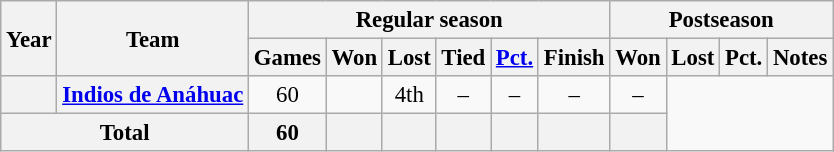<table class="wikitable" style="font-size: 95%; text-align:center;">
<tr>
<th rowspan="2">Year</th>
<th rowspan="2">Team</th>
<th colspan="6">Regular season</th>
<th colspan="4">Postseason</th>
</tr>
<tr>
<th scope=col>Games</th>
<th scope=col>Won</th>
<th scope=col>Lost</th>
<th scope=col>Tied</th>
<th scope=col><a href='#'>Pct.</a></th>
<th scope=col>Finish</th>
<th scope=col>Won</th>
<th scope=col>Lost</th>
<th scope=col>Pct.</th>
<th scope=col>Notes</th>
</tr>
<tr>
<th></th>
<th><a href='#'>Indios de Anáhuac</a></th>
<td>60</td>
<td></td>
<td>4th</td>
<td>–</td>
<td>–</td>
<td>–</td>
<td>–</td>
</tr>
<tr>
<th colspan="2">Total</th>
<th>60</th>
<th></th>
<th></th>
<th></th>
<th></th>
<th></th>
<th></th>
</tr>
</table>
